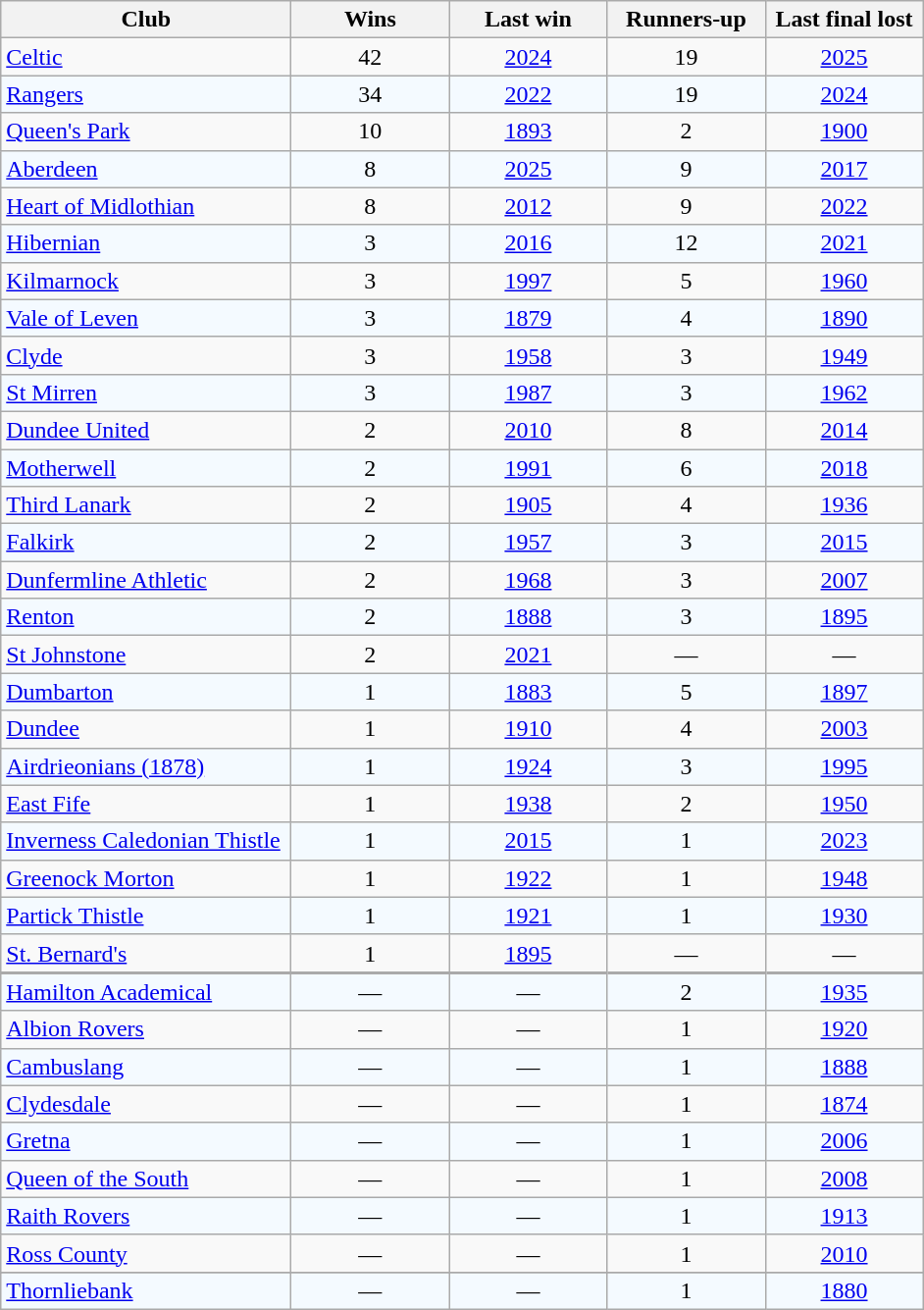<table class="wikitable sortable" style="text-align: center;">
<tr>
<th width=190>Club</th>
<th width=100>Wins</th>
<th width=100>Last win</th>
<th width=100>Runners-up</th>
<th width=100>Last final lost</th>
</tr>
<tr>
<td align=left><a href='#'>Celtic</a></td>
<td>42</td>
<td><a href='#'>2024</a></td>
<td>19</td>
<td><a href='#'>2025</a></td>
</tr>
<tr bgcolor=#F4FAFF>
<td align=left><a href='#'>Rangers</a></td>
<td>34</td>
<td><a href='#'>2022</a></td>
<td>19</td>
<td><a href='#'>2024</a></td>
</tr>
<tr>
<td align=left><a href='#'>Queen's Park</a></td>
<td>10</td>
<td><a href='#'>1893</a></td>
<td>2</td>
<td><a href='#'>1900</a></td>
</tr>
<tr bgcolor=#F4FAFF>
<td align=left><a href='#'>Aberdeen</a></td>
<td>8</td>
<td><a href='#'>2025</a></td>
<td>9</td>
<td><a href='#'>2017</a></td>
</tr>
<tr>
<td align=left><a href='#'>Heart of Midlothian</a></td>
<td>8</td>
<td><a href='#'>2012</a></td>
<td>9</td>
<td><a href='#'>2022</a></td>
</tr>
<tr bgcolor=#F4FAFF>
<td align=left><a href='#'>Hibernian</a></td>
<td>3</td>
<td><a href='#'>2016</a></td>
<td>12</td>
<td><a href='#'>2021</a></td>
</tr>
<tr>
<td align=left><a href='#'>Kilmarnock</a></td>
<td>3</td>
<td><a href='#'>1997</a></td>
<td>5</td>
<td><a href='#'>1960</a></td>
</tr>
<tr bgcolor=#F4FAFF>
<td align=left><a href='#'>Vale of Leven</a></td>
<td>3</td>
<td><a href='#'>1879</a></td>
<td>4</td>
<td><a href='#'>1890</a></td>
</tr>
<tr>
<td align=left><a href='#'>Clyde</a></td>
<td>3</td>
<td><a href='#'>1958</a></td>
<td>3</td>
<td><a href='#'>1949</a></td>
</tr>
<tr bgcolor=#F4FAFF>
<td align=left><a href='#'>St Mirren</a></td>
<td>3</td>
<td><a href='#'>1987</a></td>
<td>3</td>
<td><a href='#'>1962</a></td>
</tr>
<tr>
<td align=left><a href='#'>Dundee United</a></td>
<td>2</td>
<td><a href='#'>2010</a></td>
<td>8</td>
<td><a href='#'>2014</a></td>
</tr>
<tr bgcolor=#F4FAFF>
<td align=left><a href='#'>Motherwell</a></td>
<td>2</td>
<td><a href='#'>1991</a></td>
<td>6</td>
<td><a href='#'>2018</a></td>
</tr>
<tr>
<td align=left><a href='#'>Third Lanark</a></td>
<td>2</td>
<td><a href='#'>1905</a></td>
<td>4</td>
<td><a href='#'>1936</a></td>
</tr>
<tr bgcolor=#F4FAFF>
<td align=left><a href='#'>Falkirk</a></td>
<td>2</td>
<td><a href='#'>1957</a></td>
<td>3</td>
<td><a href='#'>2015</a></td>
</tr>
<tr>
<td align=left><a href='#'>Dunfermline Athletic</a></td>
<td>2</td>
<td><a href='#'>1968</a></td>
<td>3</td>
<td><a href='#'>2007</a></td>
</tr>
<tr bgcolor=#F4FAFF>
<td align=left><a href='#'>Renton</a></td>
<td>2</td>
<td><a href='#'>1888</a></td>
<td>3</td>
<td><a href='#'>1895</a></td>
</tr>
<tr>
<td align=left><a href='#'>St Johnstone</a></td>
<td>2</td>
<td><a href='#'>2021</a></td>
<td>—</td>
<td>—</td>
</tr>
<tr bgcolor=#F4FAFF>
<td align=left><a href='#'>Dumbarton</a></td>
<td>1</td>
<td><a href='#'>1883</a></td>
<td>5</td>
<td><a href='#'>1897</a></td>
</tr>
<tr>
<td align=left><a href='#'>Dundee</a></td>
<td>1</td>
<td><a href='#'>1910</a></td>
<td>4</td>
<td><a href='#'>2003</a></td>
</tr>
<tr bgcolor=#F4FAFF>
<td align=left><a href='#'>Airdrieonians (1878)</a></td>
<td>1</td>
<td><a href='#'>1924</a></td>
<td>3</td>
<td><a href='#'>1995</a></td>
</tr>
<tr>
<td align=left><a href='#'>East Fife</a></td>
<td>1</td>
<td><a href='#'>1938</a></td>
<td>2</td>
<td><a href='#'>1950</a></td>
</tr>
<tr bgcolor=#F4FAFF>
<td align=left><a href='#'>Inverness Caledonian Thistle</a></td>
<td>1</td>
<td><a href='#'>2015</a></td>
<td>1</td>
<td><a href='#'>2023</a></td>
</tr>
<tr>
<td align=left><a href='#'>Greenock Morton</a></td>
<td>1</td>
<td><a href='#'>1922</a></td>
<td>1</td>
<td><a href='#'>1948</a></td>
</tr>
<tr bgcolor=#F4FAFF>
<td align=left><a href='#'>Partick Thistle</a></td>
<td>1</td>
<td><a href='#'>1921</a></td>
<td>1</td>
<td><a href='#'>1930</a></td>
</tr>
<tr>
<td align=left><a href='#'>St. Bernard's</a></td>
<td>1</td>
<td><a href='#'>1895</a></td>
<td>—</td>
<td>—</td>
</tr>
<tr bgcolor=#F4FAFF>
<td style="border-top-width: 2px;" align=left><a href='#'>Hamilton Academical</a></td>
<td style="border-top-width: 2px;">—</td>
<td style="border-top-width: 2px;">—</td>
<td style="border-top-width: 2px;">2</td>
<td style="border-top-width: 2px;"><a href='#'>1935</a></td>
</tr>
<tr>
<td align=left><a href='#'>Albion Rovers</a></td>
<td>—</td>
<td>—</td>
<td>1</td>
<td><a href='#'>1920</a></td>
</tr>
<tr bgcolor=#F4FAFF>
<td align=left><a href='#'>Cambuslang</a></td>
<td>—</td>
<td>—</td>
<td>1</td>
<td><a href='#'>1888</a></td>
</tr>
<tr>
<td align=left><a href='#'>Clydesdale</a></td>
<td>—</td>
<td>—</td>
<td>1</td>
<td><a href='#'>1874</a></td>
</tr>
<tr bgcolor=#F4FAFF>
<td align=left><a href='#'>Gretna</a></td>
<td>—</td>
<td>—</td>
<td>1</td>
<td><a href='#'>2006</a></td>
</tr>
<tr>
<td align=left><a href='#'>Queen of the South</a></td>
<td>—</td>
<td>—</td>
<td>1</td>
<td><a href='#'>2008</a></td>
</tr>
<tr bgcolor=#F4FAFF>
<td align=left><a href='#'>Raith Rovers</a></td>
<td>—</td>
<td>—</td>
<td>1</td>
<td><a href='#'>1913</a></td>
</tr>
<tr>
<td align=left><a href='#'>Ross County</a></td>
<td>—</td>
<td>—</td>
<td>1</td>
<td><a href='#'>2010</a></td>
</tr>
<tr>
</tr>
<tr bgcolor=#F4FAFF>
<td align=left><a href='#'>Thornliebank</a></td>
<td>—</td>
<td>—</td>
<td>1</td>
<td><a href='#'>1880</a></td>
</tr>
</table>
